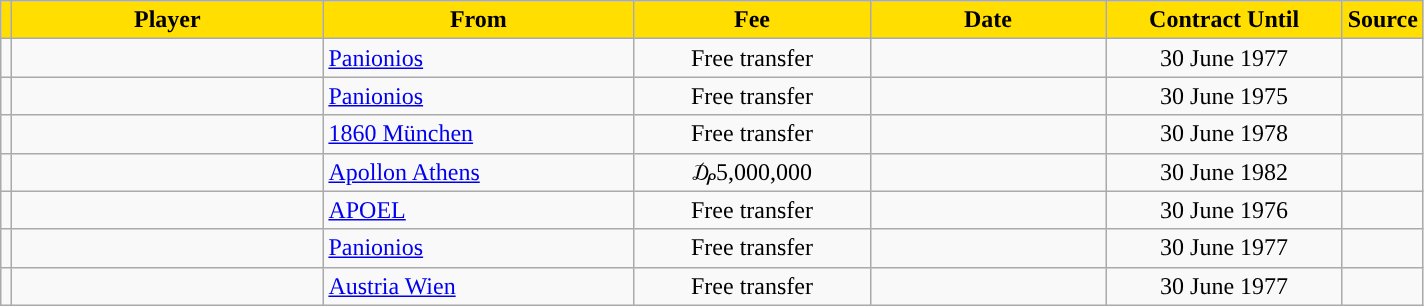<table class="wikitable sortable">
<tr>
<th style="background:#FFDE00"></th>
<th width=200 style="background:#FFDE00">Player</th>
<th width=200 style="background:#FFDE00">From</th>
<th width=150 style="background:#FFDE00">Fee</th>
<th width=150 style="background:#FFDE00">Date</th>
<th width=150 style="background:#FFDE00">Contract Until</th>
<th style="background:#FFDE00">Source</th>
</tr>
<tr>
<td align=center></td>
<td></td>
<td> <a href='#'>Panionios</a></td>
<td align=center>Free transfer</td>
<td align=center></td>
<td align=center>30 June 1977</td>
<td align=center></td>
</tr>
<tr>
<td align=center></td>
<td></td>
<td> <a href='#'>Panionios</a></td>
<td align=center>Free transfer</td>
<td align=center></td>
<td align=center>30 June 1975</td>
<td align=center></td>
</tr>
<tr>
<td align=center></td>
<td></td>
<td> <a href='#'>1860 München</a></td>
<td align=center>Free transfer</td>
<td align=center></td>
<td align=center>30 June 1978</td>
<td align=center></td>
</tr>
<tr>
<td align=center></td>
<td></td>
<td> <a href='#'>Apollon Athens</a></td>
<td align=center>₯5,000,000</td>
<td align=center></td>
<td align=center>30 June 1982</td>
<td align=center></td>
</tr>
<tr>
<td align=center></td>
<td></td>
<td> <a href='#'>APOEL</a></td>
<td align=center>Free transfer</td>
<td align=center></td>
<td align=center>30 June 1976</td>
<td align=center></td>
</tr>
<tr>
<td align=center></td>
<td></td>
<td> <a href='#'>Panionios</a></td>
<td align=center>Free transfer</td>
<td align=center></td>
<td align=center>30 June 1977</td>
<td align=center></td>
</tr>
<tr>
<td align=center></td>
<td></td>
<td> <a href='#'>Austria Wien</a></td>
<td align=center>Free transfer</td>
<td align=center></td>
<td align=center>30 June 1977</td>
<td align=center></td>
</tr>
</table>
